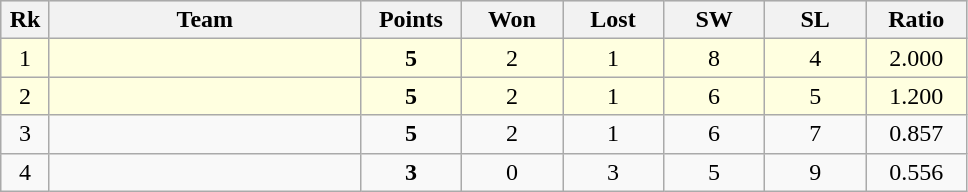<table class=wikitable style="text-align:center">
<tr bgcolor="#DCDCDC">
<th width="25">Rk</th>
<th width="200">Team</th>
<th width="60">Points</th>
<th width="60">Won</th>
<th width="60">Lost</th>
<th width="60">SW</th>
<th width="60">SL</th>
<th width="60">Ratio</th>
</tr>
<tr bgcolor=lightyellow>
<td>1</td>
<td align=left></td>
<td><strong>5</strong></td>
<td>2</td>
<td>1</td>
<td>8</td>
<td>4</td>
<td>2.000</td>
</tr>
<tr bgcolor=lightyellow>
<td>2</td>
<td align=left></td>
<td><strong>5</strong></td>
<td>2</td>
<td>1</td>
<td>6</td>
<td>5</td>
<td>1.200</td>
</tr>
<tr>
<td>3</td>
<td align=left></td>
<td><strong>5</strong></td>
<td>2</td>
<td>1</td>
<td>6</td>
<td>7</td>
<td>0.857</td>
</tr>
<tr>
<td>4</td>
<td align=left></td>
<td><strong>3</strong></td>
<td>0</td>
<td>3</td>
<td>5</td>
<td>9</td>
<td>0.556</td>
</tr>
</table>
